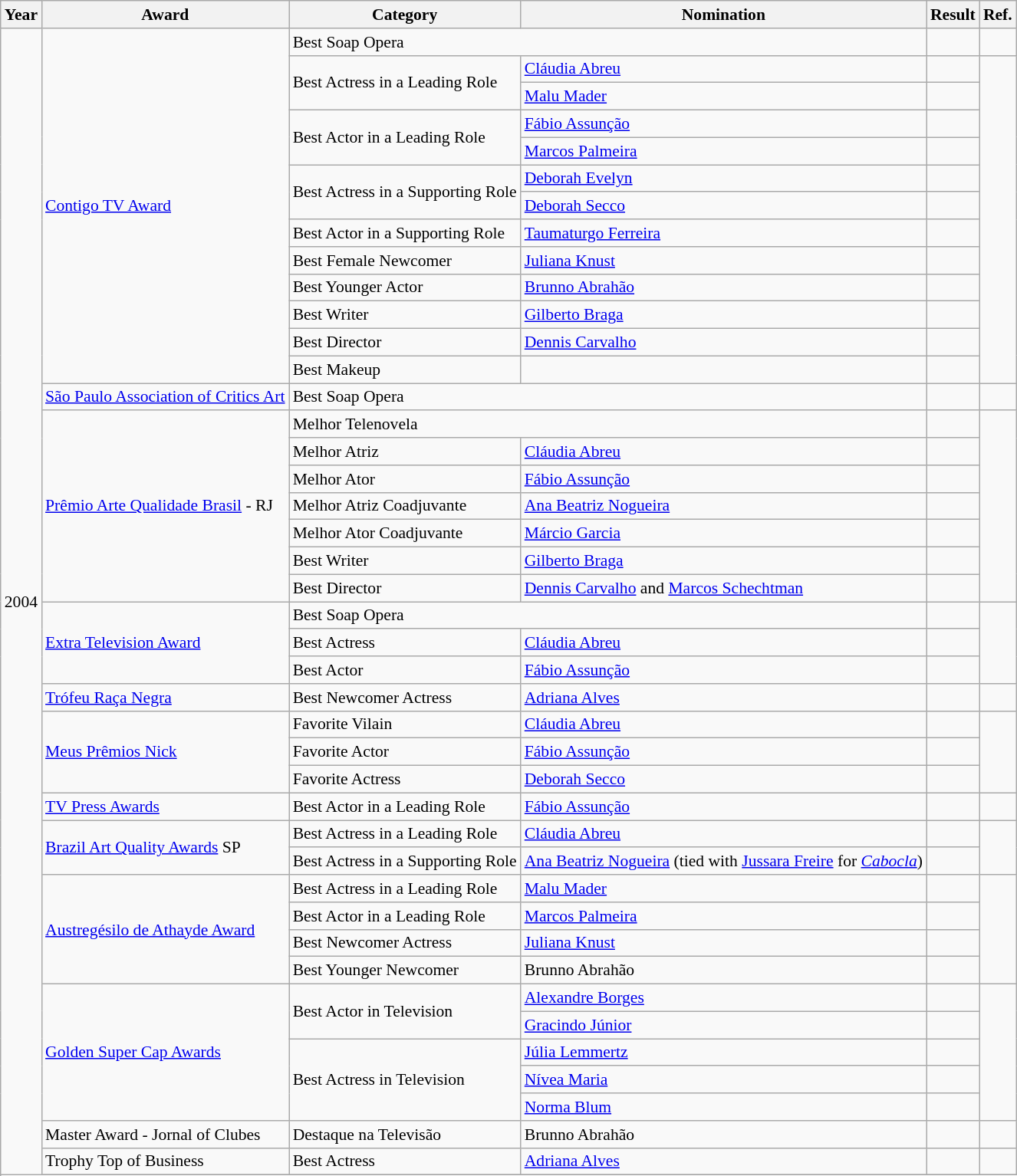<table class="wikitable" style="font-size: 90%;">
<tr>
<th>Year</th>
<th>Award</th>
<th>Category</th>
<th>Nomination</th>
<th>Result</th>
<th>Ref.</th>
</tr>
<tr>
<td rowspan=44>2004</td>
<td rowspan=13><a href='#'>Contigo TV Award</a></td>
<td colspan=2>Best Soap Opera</td>
<td></td>
<td></td>
</tr>
<tr>
<td rowspan=2>Best Actress in a Leading Role</td>
<td><a href='#'>Cláudia Abreu</a></td>
<td></td>
<td rowspan=12></td>
</tr>
<tr>
<td><a href='#'>Malu Mader</a></td>
<td></td>
</tr>
<tr>
<td rowspan=2>Best Actor in a Leading Role</td>
<td><a href='#'>Fábio Assunção</a></td>
<td></td>
</tr>
<tr>
<td><a href='#'>Marcos Palmeira</a></td>
<td></td>
</tr>
<tr>
<td rowspan=2>Best Actress in a Supporting Role</td>
<td><a href='#'>Deborah Evelyn</a></td>
<td></td>
</tr>
<tr>
<td><a href='#'>Deborah Secco</a></td>
<td></td>
</tr>
<tr>
<td>Best Actor in a Supporting Role</td>
<td><a href='#'>Taumaturgo Ferreira</a></td>
<td></td>
</tr>
<tr>
<td>Best Female Newcomer</td>
<td><a href='#'>Juliana Knust</a></td>
<td></td>
</tr>
<tr>
<td>Best Younger Actor</td>
<td><a href='#'>Brunno Abrahão</a></td>
<td></td>
</tr>
<tr>
<td>Best Writer</td>
<td><a href='#'>Gilberto Braga</a></td>
<td></td>
</tr>
<tr>
<td>Best Director</td>
<td><a href='#'>Dennis Carvalho</a></td>
<td></td>
</tr>
<tr>
<td>Best Makeup</td>
<td></td>
<td></td>
</tr>
<tr>
<td><a href='#'>São Paulo Association of Critics Art</a></td>
<td colspan=2>Best Soap Opera</td>
<td></td>
<td></td>
</tr>
<tr>
<td rowspan=7><a href='#'>Prêmio Arte Qualidade Brasil</a> - RJ</td>
<td colspan=2>Melhor Telenovela</td>
<td></td>
<td rowspan=7></td>
</tr>
<tr>
<td>Melhor Atriz</td>
<td><a href='#'>Cláudia Abreu</a></td>
<td></td>
</tr>
<tr>
<td>Melhor Ator</td>
<td><a href='#'>Fábio Assunção</a></td>
<td></td>
</tr>
<tr>
<td>Melhor Atriz Coadjuvante</td>
<td><a href='#'>Ana Beatriz Nogueira</a></td>
<td></td>
</tr>
<tr>
<td>Melhor Ator Coadjuvante</td>
<td><a href='#'>Márcio Garcia</a></td>
<td></td>
</tr>
<tr>
<td>Best Writer</td>
<td><a href='#'>Gilberto Braga</a></td>
<td></td>
</tr>
<tr>
<td>Best Director</td>
<td><a href='#'>Dennis Carvalho</a> and <a href='#'>Marcos Schechtman</a></td>
<td></td>
</tr>
<tr>
<td rowspan=3><a href='#'>Extra Television Award</a></td>
<td colspan=2>Best Soap Opera</td>
<td></td>
<td rowspan=3></td>
</tr>
<tr>
<td>Best Actress</td>
<td><a href='#'>Cláudia Abreu</a></td>
<td></td>
</tr>
<tr>
<td>Best Actor</td>
<td><a href='#'>Fábio Assunção</a></td>
<td></td>
</tr>
<tr>
<td><a href='#'>Trófeu Raça Negra</a></td>
<td>Best Newcomer Actress</td>
<td><a href='#'>Adriana Alves</a></td>
<td></td>
<td></td>
</tr>
<tr>
<td rowspan=3><a href='#'>Meus Prêmios Nick</a></td>
<td>Favorite Vilain</td>
<td><a href='#'>Cláudia Abreu</a></td>
<td></td>
<td rowspan=3></td>
</tr>
<tr>
<td>Favorite Actor</td>
<td><a href='#'>Fábio Assunção</a></td>
<td></td>
</tr>
<tr>
<td>Favorite Actress</td>
<td><a href='#'>Deborah Secco</a></td>
<td></td>
</tr>
<tr>
<td><a href='#'>TV Press Awards</a></td>
<td>Best Actor in a Leading Role</td>
<td><a href='#'>Fábio Assunção</a></td>
<td></td>
<td></td>
</tr>
<tr>
<td rowspan=2><a href='#'>Brazil Art Quality Awards</a> SP</td>
<td>Best Actress in a Leading Role</td>
<td><a href='#'>Cláudia Abreu</a></td>
<td></td>
<td rowspan=2></td>
</tr>
<tr>
<td>Best Actress in a Supporting Role</td>
<td><a href='#'>Ana Beatriz Nogueira</a> (tied with <a href='#'>Jussara Freire</a> for <em><a href='#'>Cabocla</a></em>)</td>
<td></td>
</tr>
<tr>
<td rowspan=4><a href='#'>Austregésilo de Athayde Award</a></td>
<td>Best Actress in a Leading Role</td>
<td><a href='#'>Malu Mader</a></td>
<td></td>
<td rowspan=4></td>
</tr>
<tr>
<td>Best Actor in a Leading Role</td>
<td><a href='#'>Marcos Palmeira</a></td>
<td></td>
</tr>
<tr>
<td>Best Newcomer Actress</td>
<td><a href='#'>Juliana Knust</a></td>
<td></td>
</tr>
<tr>
<td>Best Younger Newcomer</td>
<td>Brunno Abrahão</td>
<td></td>
</tr>
<tr>
<td rowspan=5><a href='#'>Golden Super Cap Awards</a></td>
<td rowspan=2>Best Actor in Television</td>
<td><a href='#'>Alexandre Borges</a></td>
<td></td>
<td rowspan=5></td>
</tr>
<tr>
<td><a href='#'>Gracindo Júnior</a></td>
<td></td>
</tr>
<tr>
<td rowspan=3>Best Actress in Television</td>
<td><a href='#'>Júlia Lemmertz</a></td>
<td></td>
</tr>
<tr>
<td><a href='#'>Nívea Maria</a></td>
<td></td>
</tr>
<tr>
<td><a href='#'>Norma Blum</a></td>
<td></td>
</tr>
<tr>
<td>Master Award - Jornal of Clubes</td>
<td>Destaque na Televisão</td>
<td>Brunno Abrahão</td>
<td></td>
<td></td>
</tr>
<tr>
<td>Trophy Top of Business</td>
<td>Best Actress</td>
<td><a href='#'>Adriana Alves</a></td>
<td></td>
<td></td>
</tr>
<tr>
</tr>
</table>
